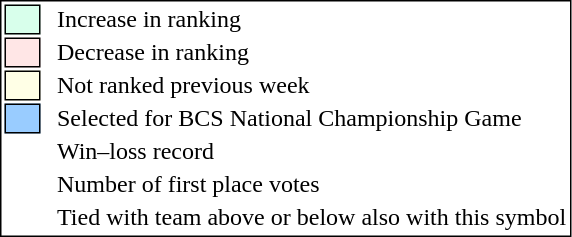<table style="border:1px solid black;">
<tr>
<td style="background:#D8FFEB; width:20px; border:1px solid black;"></td>
<td> </td>
<td>Increase in ranking</td>
</tr>
<tr>
<td style="background:#FFE6E6; width:20px; border:1px solid black;"></td>
<td> </td>
<td>Decrease in ranking</td>
</tr>
<tr>
<td style="background:#FFFFE6; width:20px; border:1px solid black;"></td>
<td> </td>
<td>Not ranked previous week</td>
</tr>
<tr>
<td style="background:#9cf; width:20px; border:1px solid black;"></td>
<td> </td>
<td>Selected for BCS National Championship Game</td>
</tr>
<tr>
<td></td>
<td> </td>
<td>Win–loss record</td>
</tr>
<tr>
<td></td>
<td> </td>
<td>Number of first place votes</td>
</tr>
<tr>
<td></td>
<td></td>
<td>Tied with team above or below also with this symbol</td>
</tr>
</table>
